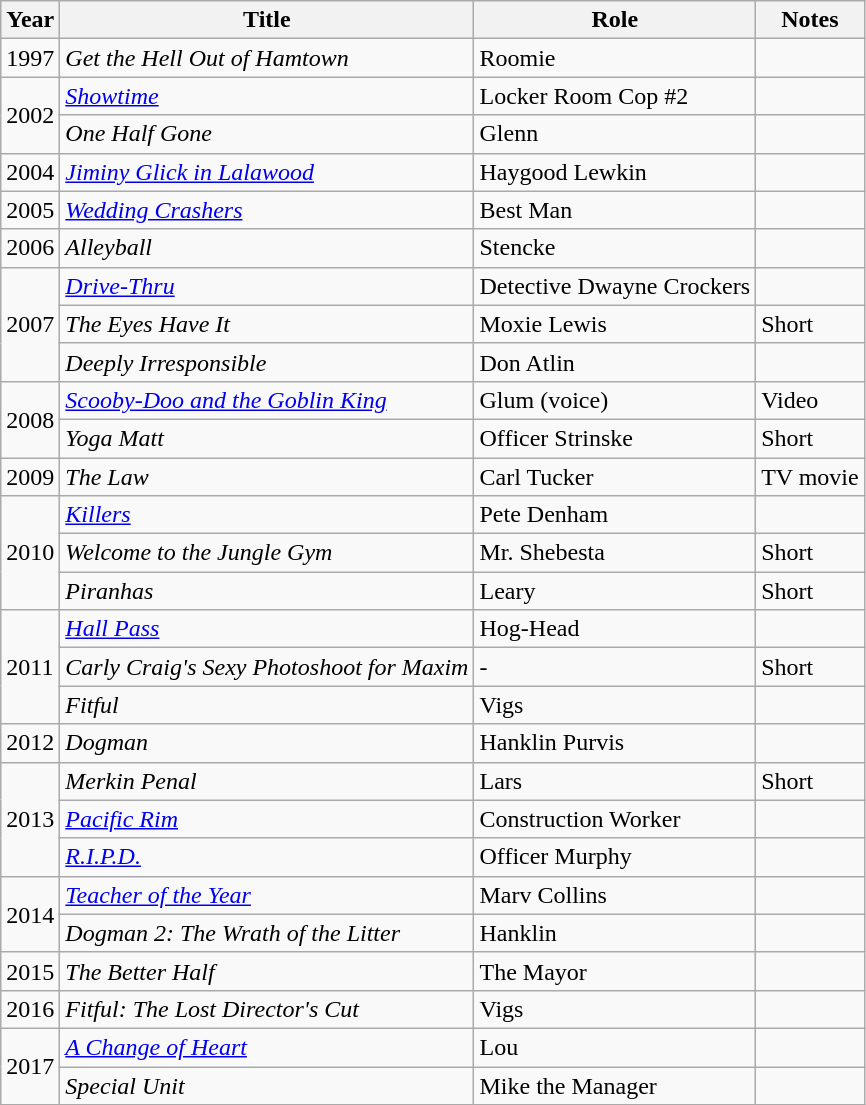<table class="wikitable plainrowheaders sortable" style="margin-right: 0;">
<tr>
<th>Year</th>
<th>Title</th>
<th>Role</th>
<th>Notes</th>
</tr>
<tr>
<td>1997</td>
<td><em>Get the Hell Out of Hamtown</em></td>
<td>Roomie</td>
<td></td>
</tr>
<tr>
<td rowspan=2>2002</td>
<td><em><a href='#'>Showtime</a></em></td>
<td>Locker Room Cop #2</td>
<td></td>
</tr>
<tr>
<td><em>One Half Gone</em></td>
<td>Glenn</td>
<td></td>
</tr>
<tr>
<td>2004</td>
<td><em><a href='#'>Jiminy Glick in Lalawood</a></em></td>
<td>Haygood Lewkin</td>
<td></td>
</tr>
<tr>
<td>2005</td>
<td><em><a href='#'>Wedding Crashers</a></em></td>
<td>Best Man</td>
<td></td>
</tr>
<tr>
<td>2006</td>
<td><em>Alleyball</em></td>
<td>Stencke</td>
<td></td>
</tr>
<tr>
<td rowspan=3>2007</td>
<td><em><a href='#'>Drive-Thru</a></em></td>
<td>Detective Dwayne Crockers</td>
<td></td>
</tr>
<tr>
<td><em>The Eyes Have It</em></td>
<td>Moxie Lewis</td>
<td>Short</td>
</tr>
<tr>
<td><em>Deeply Irresponsible</em></td>
<td>Don Atlin</td>
<td></td>
</tr>
<tr>
<td rowspan=2>2008</td>
<td><em><a href='#'>Scooby-Doo and the Goblin King</a></em></td>
<td>Glum (voice)</td>
<td>Video</td>
</tr>
<tr>
<td><em>Yoga Matt</em></td>
<td>Officer Strinske</td>
<td>Short</td>
</tr>
<tr>
<td>2009</td>
<td><em>The Law</em></td>
<td>Carl Tucker</td>
<td>TV movie</td>
</tr>
<tr>
<td rowspan=3>2010</td>
<td><em><a href='#'>Killers</a></em></td>
<td>Pete Denham</td>
<td></td>
</tr>
<tr>
<td><em>Welcome to the Jungle Gym</em></td>
<td>Mr. Shebesta</td>
<td>Short</td>
</tr>
<tr>
<td><em>Piranhas</em></td>
<td>Leary</td>
<td>Short</td>
</tr>
<tr>
<td rowspan=3>2011</td>
<td><em><a href='#'>Hall Pass</a></em></td>
<td>Hog-Head</td>
<td></td>
</tr>
<tr>
<td><em>Carly Craig's Sexy Photoshoot for Maxim</em></td>
<td>-</td>
<td>Short</td>
</tr>
<tr>
<td><em>Fitful</em></td>
<td>Vigs</td>
<td></td>
</tr>
<tr>
<td>2012</td>
<td><em>Dogman</em></td>
<td>Hanklin Purvis</td>
<td></td>
</tr>
<tr>
<td rowspan=3>2013</td>
<td><em>Merkin Penal</em></td>
<td>Lars</td>
<td>Short</td>
</tr>
<tr>
<td><em><a href='#'>Pacific Rim</a></em></td>
<td>Construction Worker</td>
<td></td>
</tr>
<tr>
<td><em><a href='#'>R.I.P.D.</a></em></td>
<td>Officer Murphy</td>
<td></td>
</tr>
<tr>
<td rowspan=2>2014</td>
<td><em><a href='#'>Teacher of the Year</a></em></td>
<td>Marv Collins</td>
<td></td>
</tr>
<tr>
<td><em>Dogman 2: The Wrath of the Litter</em></td>
<td>Hanklin</td>
<td></td>
</tr>
<tr>
<td>2015</td>
<td><em>The Better Half</em></td>
<td>The Mayor</td>
<td></td>
</tr>
<tr>
<td>2016</td>
<td><em>Fitful: The Lost Director's Cut</em></td>
<td>Vigs</td>
<td></td>
</tr>
<tr>
<td rowspan=2>2017</td>
<td><em><a href='#'>A Change of Heart</a></em></td>
<td>Lou</td>
<td></td>
</tr>
<tr>
<td><em>Special Unit</em></td>
<td>Mike the Manager</td>
<td></td>
</tr>
</table>
